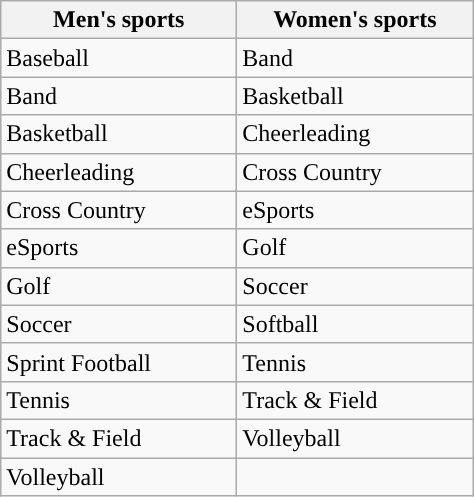<table class="wikitable"; style" ">
<tr>
<th width=150px>Men's sports</th>
<th width=150px>Women's sports</th>
</tr>
<tr>
<td>Baseball</td>
<td>Band</td>
</tr>
<tr>
<td>Band</td>
<td>Basketball</td>
</tr>
<tr>
<td>Basketball</td>
<td>Cheerleading</td>
</tr>
<tr>
<td>Cheerleading</td>
<td>Cross Country</td>
</tr>
<tr>
<td>Cross Country</td>
<td>eSports</td>
</tr>
<tr>
<td>eSports</td>
<td>Golf</td>
</tr>
<tr>
<td>Golf</td>
<td>Soccer</td>
</tr>
<tr>
<td>Soccer</td>
<td>Softball</td>
</tr>
<tr>
<td>Sprint Football</td>
<td>Tennis</td>
</tr>
<tr>
<td>Tennis</td>
<td>Track & Field</td>
</tr>
<tr>
<td>Track & Field</td>
<td>Volleyball</td>
</tr>
<tr>
<td>Volleyball</td>
<td></td>
</tr>
</table>
